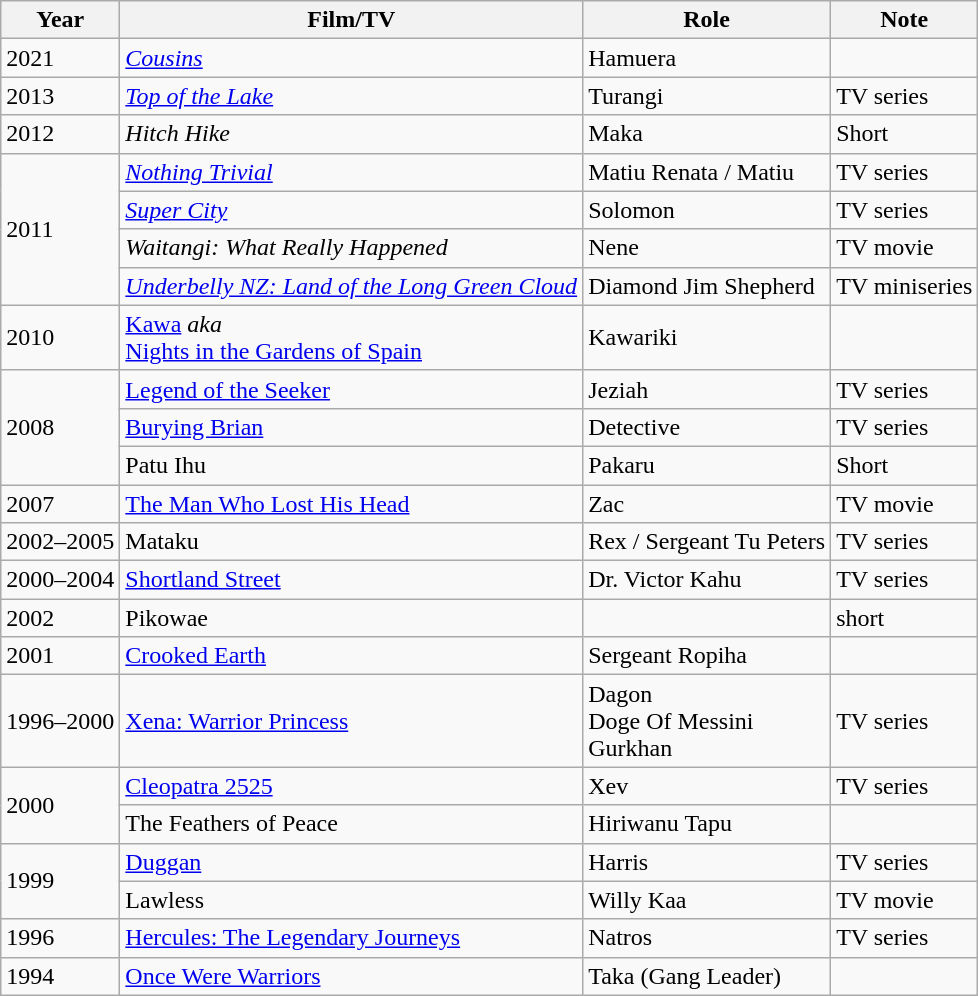<table class=wikitable>
<tr>
<th>Year</th>
<th>Film/TV</th>
<th>Role</th>
<th>Note</th>
</tr>
<tr>
<td>2021</td>
<td><em><a href='#'>Cousins</a></em></td>
<td>Hamuera</td>
<td></td>
</tr>
<tr>
<td>2013</td>
<td><em><a href='#'>Top of the Lake</a></em></td>
<td>Turangi</td>
<td>TV series</td>
</tr>
<tr>
<td>2012</td>
<td><em>Hitch Hike</em></td>
<td>Maka</td>
<td>Short</td>
</tr>
<tr>
<td rowspan=4>2011</td>
<td><em><a href='#'>Nothing Trivial</a></em></td>
<td>Matiu Renata / Matiu</td>
<td>TV series</td>
</tr>
<tr>
<td><em><a href='#'>Super City</a></em></td>
<td>Solomon</td>
<td>TV series</td>
</tr>
<tr>
<td><em>Waitangi: What Really Happened</em></td>
<td>Nene</td>
<td>TV movie</td>
</tr>
<tr>
<td><em><a href='#'>Underbelly NZ: Land of the Long Green Cloud</a></td>
<td>Diamond Jim Shepherd</td>
<td>TV miniseries</td>
</tr>
<tr>
<td>2010</td>
<td></em><a href='#'>Kawa</a><em> aka <br></em><a href='#'>Nights in the Gardens of Spain</a><em></td>
<td>Kawariki</td>
<td></td>
</tr>
<tr>
<td rowspan=3>2008</td>
<td></em><a href='#'>Legend of the Seeker</a><em></td>
<td>Jeziah</td>
<td>TV series</td>
</tr>
<tr>
<td></em><a href='#'>Burying Brian</a><em></td>
<td>Detective</td>
<td>TV series</td>
</tr>
<tr>
<td></em>Patu Ihu<em></td>
<td>Pakaru</td>
<td>Short</td>
</tr>
<tr>
<td>2007</td>
<td></em><a href='#'>The Man Who Lost His Head</a><em></td>
<td>Zac</td>
<td>TV movie</td>
</tr>
<tr>
<td>2002–2005</td>
<td></em>Mataku<em></td>
<td>Rex / Sergeant Tu Peters</td>
<td>TV series</td>
</tr>
<tr>
<td>2000–2004</td>
<td></em><a href='#'>Shortland Street</a><em></td>
<td>Dr. Victor Kahu</td>
<td>TV series</td>
</tr>
<tr>
<td>2002</td>
<td></em>Pikowae<em></td>
<td></td>
<td>short</td>
</tr>
<tr>
<td>2001</td>
<td></em><a href='#'>Crooked Earth</a><em></td>
<td>Sergeant Ropiha</td>
<td></td>
</tr>
<tr>
<td>1996–2000</td>
<td></em><a href='#'>Xena: Warrior Princess</a><em></td>
<td>Dagon<br>Doge Of Messini<br>Gurkhan</td>
<td>TV series</td>
</tr>
<tr>
<td rowspan=2>2000</td>
<td></em><a href='#'>Cleopatra 2525</a><em></td>
<td>Xev</td>
<td>TV series</td>
</tr>
<tr>
<td></em>The Feathers of Peace<em></td>
<td>Hiriwanu Tapu</td>
<td></td>
</tr>
<tr>
<td rowspan=2>1999</td>
<td></em><a href='#'>Duggan</a><em></td>
<td>Harris</td>
<td>TV series</td>
</tr>
<tr>
<td></em>Lawless<em></td>
<td>Willy Kaa</td>
<td>TV movie</td>
</tr>
<tr>
<td>1996</td>
<td></em><a href='#'>Hercules: The Legendary Journeys</a><em></td>
<td>Natros</td>
<td>TV series</td>
</tr>
<tr>
<td>1994</td>
<td></em><a href='#'>Once Were Warriors</a><em></td>
<td>Taka (Gang Leader)</td>
<td></td>
</tr>
</table>
